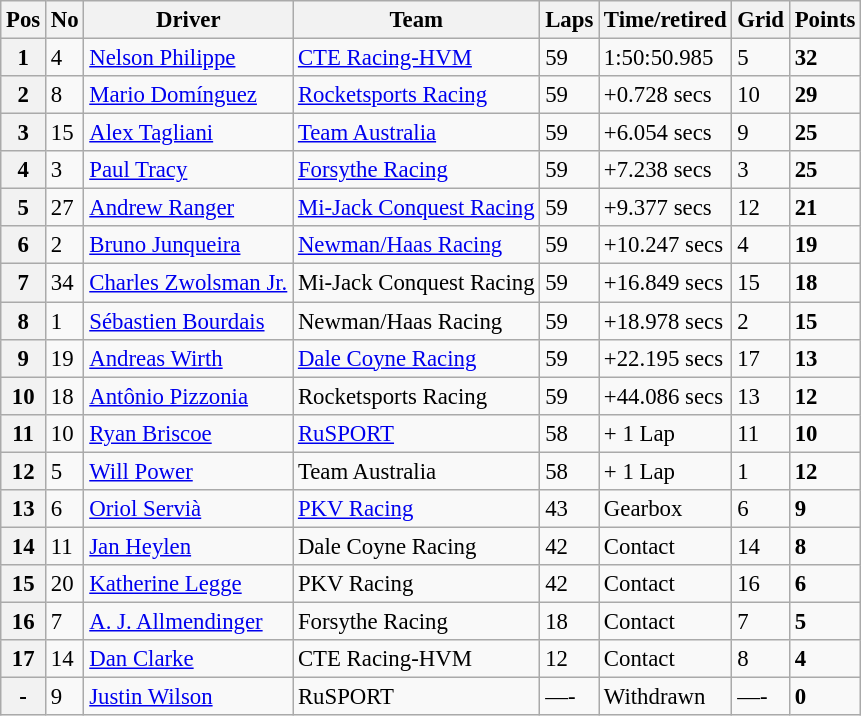<table class="wikitable" style="font-size:95%;">
<tr>
<th>Pos</th>
<th>No</th>
<th>Driver</th>
<th>Team</th>
<th>Laps</th>
<th>Time/retired</th>
<th>Grid</th>
<th>Points</th>
</tr>
<tr>
<th>1</th>
<td>4</td>
<td> <a href='#'>Nelson Philippe</a></td>
<td><a href='#'>CTE Racing-HVM</a></td>
<td>59</td>
<td>1:50:50.985</td>
<td>5</td>
<td><strong>32</strong></td>
</tr>
<tr>
<th>2</th>
<td>8</td>
<td> <a href='#'>Mario Domínguez</a></td>
<td><a href='#'>Rocketsports Racing</a></td>
<td>59</td>
<td>+0.728 secs</td>
<td>10</td>
<td><strong>29</strong></td>
</tr>
<tr>
<th>3</th>
<td>15</td>
<td> <a href='#'>Alex Tagliani</a></td>
<td><a href='#'>Team Australia</a></td>
<td>59</td>
<td>+6.054 secs</td>
<td>9</td>
<td><strong>25</strong></td>
</tr>
<tr>
<th>4</th>
<td>3</td>
<td> <a href='#'>Paul Tracy</a></td>
<td><a href='#'>Forsythe Racing</a></td>
<td>59</td>
<td>+7.238 secs</td>
<td>3</td>
<td><strong>25</strong></td>
</tr>
<tr>
<th>5</th>
<td>27</td>
<td> <a href='#'>Andrew Ranger</a></td>
<td><a href='#'>Mi-Jack Conquest Racing</a></td>
<td>59</td>
<td>+9.377 secs</td>
<td>12</td>
<td><strong>21</strong></td>
</tr>
<tr>
<th>6</th>
<td>2</td>
<td> <a href='#'>Bruno Junqueira</a></td>
<td><a href='#'>Newman/Haas Racing</a></td>
<td>59</td>
<td>+10.247 secs</td>
<td>4</td>
<td><strong>19</strong></td>
</tr>
<tr>
<th>7</th>
<td>34</td>
<td> <a href='#'>Charles Zwolsman Jr.</a></td>
<td>Mi-Jack Conquest Racing</td>
<td>59</td>
<td>+16.849 secs</td>
<td>15</td>
<td><strong>18</strong></td>
</tr>
<tr>
<th>8</th>
<td>1</td>
<td> <a href='#'>Sébastien Bourdais</a></td>
<td>Newman/Haas Racing</td>
<td>59</td>
<td>+18.978 secs</td>
<td>2</td>
<td><strong>15</strong></td>
</tr>
<tr>
<th>9</th>
<td>19</td>
<td> <a href='#'>Andreas Wirth</a></td>
<td><a href='#'>Dale Coyne Racing</a></td>
<td>59</td>
<td>+22.195 secs</td>
<td>17</td>
<td><strong>13</strong></td>
</tr>
<tr>
<th>10</th>
<td>18</td>
<td> <a href='#'>Antônio Pizzonia</a></td>
<td>Rocketsports Racing</td>
<td>59</td>
<td>+44.086 secs</td>
<td>13</td>
<td><strong>12</strong></td>
</tr>
<tr>
<th>11</th>
<td>10</td>
<td> <a href='#'>Ryan Briscoe</a></td>
<td><a href='#'>RuSPORT</a></td>
<td>58</td>
<td>+ 1 Lap</td>
<td>11</td>
<td><strong>10</strong></td>
</tr>
<tr>
<th>12</th>
<td>5</td>
<td> <a href='#'>Will Power</a></td>
<td>Team Australia</td>
<td>58</td>
<td>+ 1 Lap</td>
<td>1</td>
<td><strong>12</strong></td>
</tr>
<tr>
<th>13</th>
<td>6</td>
<td> <a href='#'>Oriol Servià</a></td>
<td><a href='#'>PKV Racing</a></td>
<td>43</td>
<td>Gearbox</td>
<td>6</td>
<td><strong>9</strong></td>
</tr>
<tr>
<th>14</th>
<td>11</td>
<td> <a href='#'>Jan Heylen</a></td>
<td>Dale Coyne Racing</td>
<td>42</td>
<td>Contact</td>
<td>14</td>
<td><strong>8</strong></td>
</tr>
<tr>
<th>15</th>
<td>20</td>
<td> <a href='#'>Katherine Legge</a></td>
<td>PKV Racing</td>
<td>42</td>
<td>Contact</td>
<td>16</td>
<td><strong>6</strong></td>
</tr>
<tr>
<th>16</th>
<td>7</td>
<td> <a href='#'>A. J. Allmendinger</a></td>
<td>Forsythe Racing</td>
<td>18</td>
<td>Contact</td>
<td>7</td>
<td><strong>5</strong></td>
</tr>
<tr>
<th>17</th>
<td>14</td>
<td> <a href='#'>Dan Clarke</a></td>
<td>CTE Racing-HVM</td>
<td>12</td>
<td>Contact</td>
<td>8</td>
<td><strong>4</strong></td>
</tr>
<tr>
<th>-</th>
<td>9</td>
<td> <a href='#'>Justin Wilson</a></td>
<td>RuSPORT</td>
<td>—-</td>
<td>Withdrawn</td>
<td>—-</td>
<td><strong>0</strong></td>
</tr>
</table>
